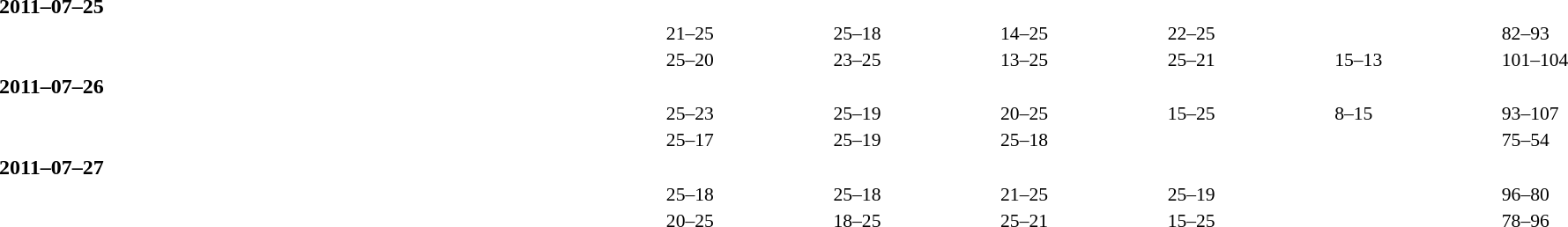<table width=100% cellspacing=1>
<tr>
<th width=15%></th>
<th width=10%></th>
<th width=15%></th>
<th width=10%></th>
<th width=10%></th>
<th width=10%></th>
<th width=10%></th>
<th width=10%></th>
<th width=10%></th>
</tr>
<tr>
<td colspan=3><strong>2011–07–25</strong></td>
</tr>
<tr style=font-size:90%>
<td align=right></td>
<td align=center></td>
<td><strong></strong></td>
<td>21–25</td>
<td>25–18</td>
<td>14–25</td>
<td>22–25</td>
<td></td>
<td>82–93</td>
</tr>
<tr style=font-size:90%>
<td align=right><strong></strong></td>
<td align=center></td>
<td></td>
<td>25–20</td>
<td>23–25</td>
<td>13–25</td>
<td>25–21</td>
<td>15–13</td>
<td>101–104</td>
</tr>
<tr>
<td colspan=3><strong>2011–07–26</strong></td>
</tr>
<tr style=font-size:90%>
<td align=right></td>
<td align=center></td>
<td><strong></strong></td>
<td>25–23</td>
<td>25–19</td>
<td>20–25</td>
<td>15–25</td>
<td>8–15</td>
<td>93–107</td>
</tr>
<tr style=font-size:90%>
<td align=right><strong></strong></td>
<td align=center></td>
<td></td>
<td>25–17</td>
<td>25–19</td>
<td>25–18</td>
<td></td>
<td></td>
<td>75–54</td>
</tr>
<tr>
<td colspan=3><strong>2011–07–27</strong></td>
</tr>
<tr style=font-size:90%>
<td align=right><strong></strong></td>
<td align=center></td>
<td></td>
<td>25–18</td>
<td>25–18</td>
<td>21–25</td>
<td>25–19</td>
<td></td>
<td>96–80</td>
</tr>
<tr style=font-size:90%>
<td align=right></td>
<td align=center></td>
<td><strong></strong></td>
<td>20–25</td>
<td>18–25</td>
<td>25–21</td>
<td>15–25</td>
<td></td>
<td>78–96</td>
</tr>
</table>
